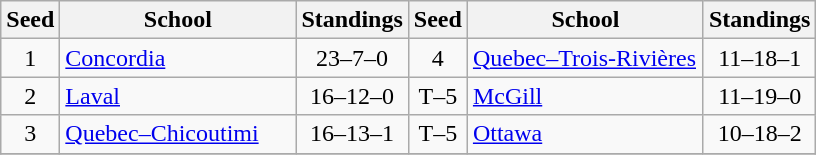<table class="wikitable">
<tr>
<th>Seed</th>
<th style="width:150px">School</th>
<th>Standings</th>
<th>Seed</th>
<th style="width:150px">School</th>
<th>Standings</th>
</tr>
<tr>
<td align=center>1</td>
<td><a href='#'>Concordia</a></td>
<td align=center>23–7–0</td>
<td align=center>4</td>
<td><a href='#'>Quebec–Trois-Rivières</a></td>
<td align=center>11–18–1</td>
</tr>
<tr>
<td align=center>2</td>
<td><a href='#'>Laval</a></td>
<td align=center>16–12–0</td>
<td align=center>T–5</td>
<td><a href='#'>McGill</a></td>
<td align=center>11–19–0</td>
</tr>
<tr>
<td align=center>3</td>
<td><a href='#'>Quebec–Chicoutimi</a></td>
<td align=center>16–13–1</td>
<td align=center>T–5</td>
<td><a href='#'>Ottawa</a></td>
<td align=center>10–18–2</td>
</tr>
<tr>
</tr>
</table>
